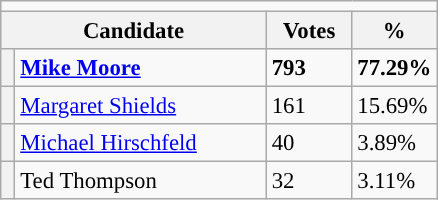<table class="wikitable" style="font-size: 95%;">
<tr>
<td colspan=4></td>
</tr>
<tr style="background-color:#E9E9E9">
<th colspan="2" style="width: 170px">Candidate</th>
<th style="width: 50px">Votes</th>
<th style="width: 40px">%</th>
</tr>
<tr>
<th style="background-color: "></th>
<td><strong><a href='#'>Mike Moore</a></strong></td>
<td><strong>793</strong></td>
<td><strong>77.29%</strong></td>
</tr>
<tr>
<th style="background-color: "></th>
<td><a href='#'>Margaret Shields</a></td>
<td>161</td>
<td>15.69%</td>
</tr>
<tr>
<th style="background-color: "></th>
<td><a href='#'>Michael Hirschfeld</a></td>
<td>40</td>
<td>3.89%</td>
</tr>
<tr>
<th style="background-color: "></th>
<td>Ted Thompson</td>
<td>32</td>
<td>3.11%</td>
</tr>
</table>
